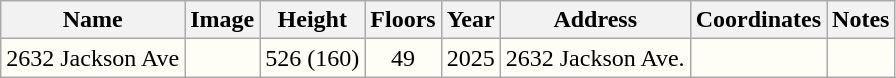<table class="wikitable sortable" style="text-align:center; background:#fefef6">
<tr>
<th data-sort-type="text">Name</th>
<th class="unsortable">Image</th>
<th data-sort-type="number">Height<br></th>
<th data-sort-type="number">Floors</th>
<th data-sort-type="number">Year<br></th>
<th data-sort-type="text">Address</th>
<th data-sort-type="number">Coordinates</th>
<th class="unsortable">Notes</th>
</tr>
<tr>
<td>2632 Jackson Ave</td>
<td></td>
<td>526 (160)</td>
<td>49</td>
<td>2025</td>
<td>2632 Jackson Ave.</td>
<td></td>
<td></td>
</tr>
</table>
